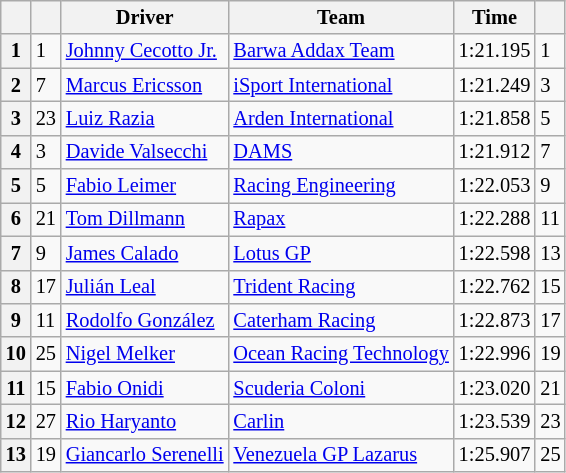<table class="wikitable" style="font-size:85%">
<tr>
<th></th>
<th></th>
<th>Driver</th>
<th>Team</th>
<th>Time</th>
<th></th>
</tr>
<tr>
<th>1</th>
<td>1</td>
<td> <a href='#'>Johnny Cecotto Jr.</a></td>
<td><a href='#'>Barwa Addax Team</a></td>
<td>1:21.195</td>
<td>1</td>
</tr>
<tr>
<th>2</th>
<td>7</td>
<td> <a href='#'>Marcus Ericsson</a></td>
<td><a href='#'>iSport International</a></td>
<td>1:21.249</td>
<td>3</td>
</tr>
<tr>
<th>3</th>
<td>23</td>
<td> <a href='#'>Luiz Razia</a></td>
<td><a href='#'>Arden International</a></td>
<td>1:21.858</td>
<td>5</td>
</tr>
<tr>
<th>4</th>
<td>3</td>
<td> <a href='#'>Davide Valsecchi</a></td>
<td><a href='#'>DAMS</a></td>
<td>1:21.912</td>
<td>7</td>
</tr>
<tr>
<th>5</th>
<td>5</td>
<td> <a href='#'>Fabio Leimer</a></td>
<td><a href='#'>Racing Engineering</a></td>
<td>1:22.053</td>
<td>9</td>
</tr>
<tr>
<th>6</th>
<td>21</td>
<td> <a href='#'>Tom Dillmann</a></td>
<td><a href='#'>Rapax</a></td>
<td>1:22.288</td>
<td>11</td>
</tr>
<tr>
<th>7</th>
<td>9</td>
<td> <a href='#'>James Calado</a></td>
<td><a href='#'>Lotus GP</a></td>
<td>1:22.598</td>
<td>13</td>
</tr>
<tr>
<th>8</th>
<td>17</td>
<td> <a href='#'>Julián Leal</a></td>
<td><a href='#'>Trident Racing</a></td>
<td>1:22.762</td>
<td>15</td>
</tr>
<tr>
<th>9</th>
<td>11</td>
<td> <a href='#'>Rodolfo González</a></td>
<td><a href='#'>Caterham Racing</a></td>
<td>1:22.873</td>
<td>17</td>
</tr>
<tr>
<th>10</th>
<td>25</td>
<td> <a href='#'>Nigel Melker</a></td>
<td><a href='#'>Ocean Racing Technology</a></td>
<td>1:22.996</td>
<td>19</td>
</tr>
<tr>
<th>11</th>
<td>15</td>
<td> <a href='#'>Fabio Onidi</a></td>
<td><a href='#'>Scuderia Coloni</a></td>
<td>1:23.020</td>
<td>21</td>
</tr>
<tr>
<th>12</th>
<td>27</td>
<td> <a href='#'>Rio Haryanto</a></td>
<td><a href='#'>Carlin</a></td>
<td>1:23.539</td>
<td>23</td>
</tr>
<tr>
<th>13</th>
<td>19</td>
<td> <a href='#'>Giancarlo Serenelli</a></td>
<td><a href='#'>Venezuela GP Lazarus</a></td>
<td>1:25.907</td>
<td>25</td>
</tr>
</table>
